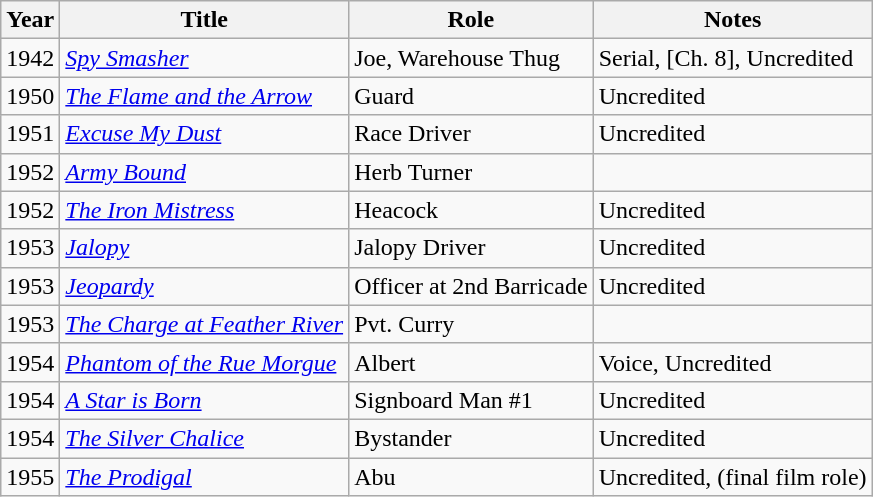<table class="wikitable">
<tr>
<th>Year</th>
<th>Title</th>
<th>Role</th>
<th>Notes</th>
</tr>
<tr>
<td>1942</td>
<td><em><a href='#'>Spy Smasher</a></em></td>
<td>Joe, Warehouse Thug</td>
<td>Serial, [Ch. 8], Uncredited</td>
</tr>
<tr>
<td>1950</td>
<td><em><a href='#'>The Flame and the Arrow</a></em></td>
<td>Guard</td>
<td>Uncredited</td>
</tr>
<tr>
<td>1951</td>
<td><em><a href='#'>Excuse My Dust</a></em></td>
<td>Race Driver</td>
<td>Uncredited</td>
</tr>
<tr>
<td>1952</td>
<td><em><a href='#'>Army Bound</a></em></td>
<td>Herb Turner</td>
<td></td>
</tr>
<tr>
<td>1952</td>
<td><em><a href='#'>The Iron Mistress</a></em></td>
<td>Heacock</td>
<td>Uncredited</td>
</tr>
<tr>
<td>1953</td>
<td><em><a href='#'>Jalopy</a></em></td>
<td>Jalopy Driver</td>
<td>Uncredited</td>
</tr>
<tr>
<td>1953</td>
<td><em><a href='#'>Jeopardy</a></em></td>
<td>Officer at 2nd Barricade</td>
<td>Uncredited</td>
</tr>
<tr>
<td>1953</td>
<td><em><a href='#'>The Charge at Feather River</a></em></td>
<td>Pvt. Curry</td>
<td></td>
</tr>
<tr>
<td>1954</td>
<td><em><a href='#'>Phantom of the Rue Morgue</a></em></td>
<td>Albert</td>
<td>Voice, Uncredited</td>
</tr>
<tr>
<td>1954</td>
<td><em><a href='#'>A Star is Born</a></em></td>
<td>Signboard Man #1</td>
<td>Uncredited</td>
</tr>
<tr>
<td>1954</td>
<td><em><a href='#'>The Silver Chalice</a></em></td>
<td>Bystander</td>
<td>Uncredited</td>
</tr>
<tr>
<td>1955</td>
<td><em><a href='#'>The Prodigal</a></em></td>
<td>Abu</td>
<td>Uncredited, (final film role)</td>
</tr>
</table>
